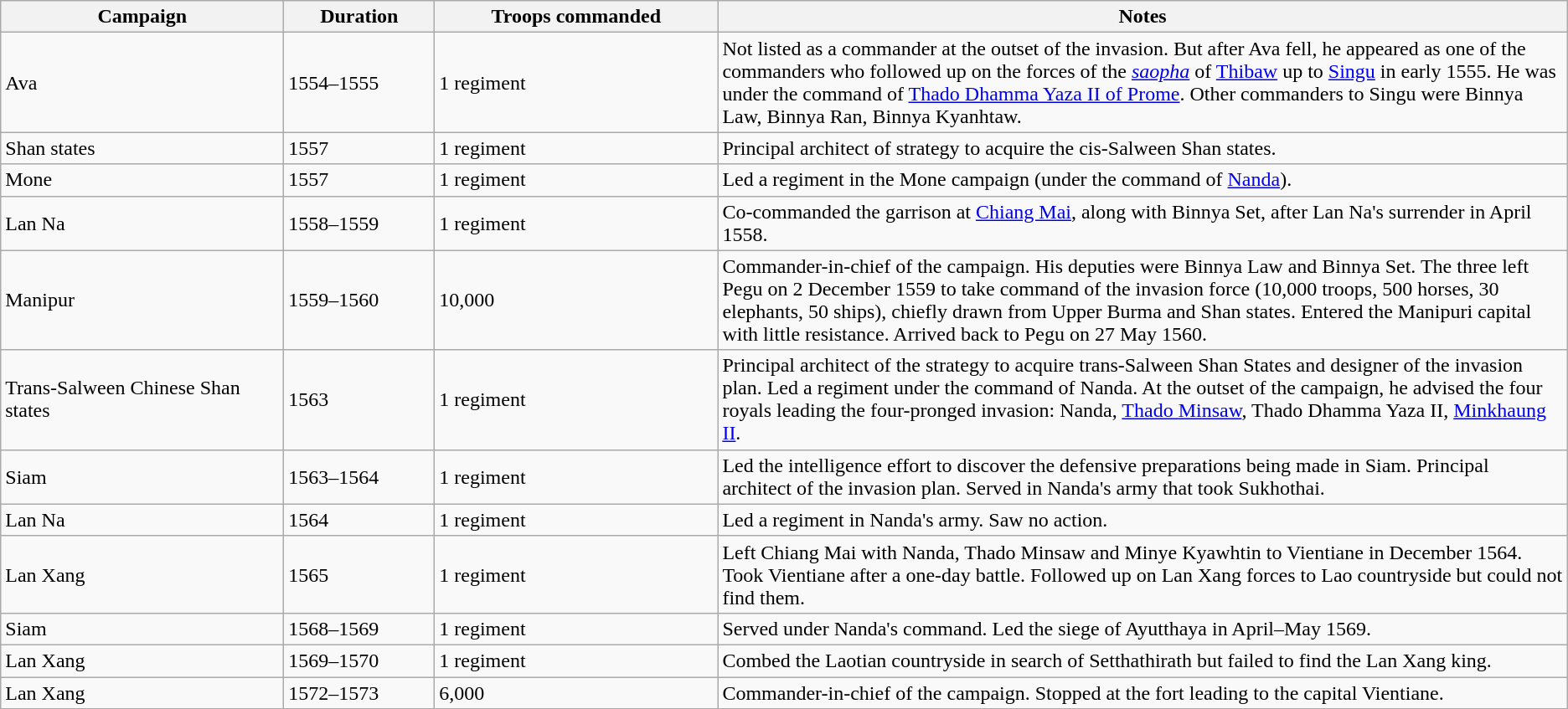<table class="wikitable" border="1">
<tr>
<th width=10%>Campaign</th>
<th width=5%>Duration</th>
<th width=10%>Troops commanded</th>
<th width=30%>Notes</th>
</tr>
<tr>
<td>Ava</td>
<td>1554–1555</td>
<td>1 regiment</td>
<td>Not listed as a commander at the outset of the invasion. But after Ava fell, he appeared as one of the commanders who followed up on the forces of the <em><a href='#'>saopha</a></em> of <a href='#'>Thibaw</a> up to <a href='#'>Singu</a> in early 1555. He was under the command of <a href='#'>Thado Dhamma Yaza II of Prome</a>. Other commanders to Singu were Binnya Law, Binnya Ran, Binnya Kyanhtaw.</td>
</tr>
<tr>
<td>Shan states</td>
<td>1557</td>
<td>1 regiment</td>
<td>Principal architect of strategy to acquire the cis-Salween Shan states.</td>
</tr>
<tr>
<td>Mone</td>
<td>1557</td>
<td>1 regiment</td>
<td>Led a regiment in the Mone campaign (under the command of <a href='#'>Nanda</a>).</td>
</tr>
<tr>
<td>Lan Na</td>
<td>1558–1559</td>
<td>1 regiment</td>
<td>Co-commanded the garrison at <a href='#'>Chiang Mai</a>, along with Binnya Set, after Lan Na's surrender in April 1558.</td>
</tr>
<tr>
<td>Manipur</td>
<td>1559–1560</td>
<td>10,000</td>
<td>Commander-in-chief of the campaign. His deputies were Binnya Law and Binnya Set. The three left Pegu on 2 December 1559 to take command of the invasion force (10,000 troops, 500 horses, 30 elephants, 50 ships), chiefly drawn from Upper Burma and Shan states. Entered the Manipuri capital with little resistance. Arrived back to Pegu on 27 May 1560.</td>
</tr>
<tr>
<td>Trans-Salween Chinese Shan states</td>
<td>1563</td>
<td>1 regiment</td>
<td>Principal architect of the strategy to acquire trans-Salween Shan States and designer of the invasion plan. Led a regiment under the command of Nanda. At the outset of the campaign, he advised the four royals leading the four-pronged invasion: Nanda, <a href='#'>Thado Minsaw</a>, Thado Dhamma Yaza II, <a href='#'>Minkhaung II</a>.</td>
</tr>
<tr>
<td>Siam</td>
<td>1563–1564</td>
<td>1 regiment</td>
<td>Led the intelligence effort to discover the defensive preparations being made in Siam. Principal architect of the invasion plan. Served in Nanda's army that took Sukhothai.</td>
</tr>
<tr>
<td>Lan Na</td>
<td>1564</td>
<td>1 regiment</td>
<td>Led a regiment in Nanda's army. Saw no action.</td>
</tr>
<tr>
<td>Lan Xang</td>
<td>1565</td>
<td>1 regiment</td>
<td>Left Chiang Mai with Nanda, Thado Minsaw and Minye Kyawhtin to Vientiane in December 1564. Took Vientiane after a one-day battle. Followed up on Lan Xang forces to Lao countryside but could not find them.</td>
</tr>
<tr>
<td>Siam</td>
<td>1568–1569</td>
<td>1 regiment</td>
<td>Served under Nanda's command. Led the siege of Ayutthaya in April–May 1569.</td>
</tr>
<tr>
<td>Lan Xang</td>
<td>1569–1570</td>
<td>1 regiment</td>
<td>Combed the Laotian countryside in search of Setthathirath but failed to find the Lan Xang king.</td>
</tr>
<tr>
<td>Lan Xang</td>
<td>1572–1573</td>
<td>6,000</td>
<td>Commander-in-chief of the campaign. Stopped at the fort leading to the capital Vientiane.</td>
</tr>
</table>
